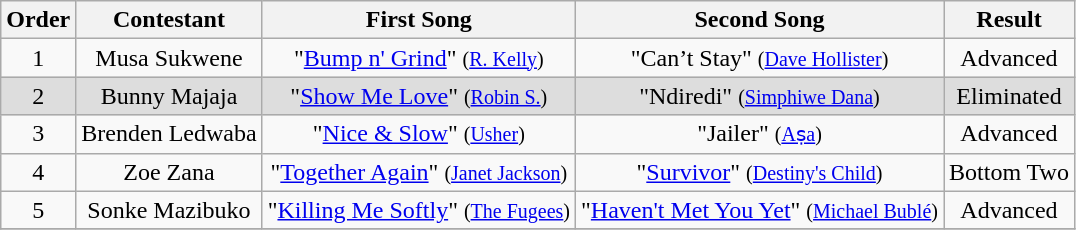<table class="wikitable plainrowheaders" style="text-align:center;">
<tr>
<th scope="col">Order</th>
<th scope="col">Contestant</th>
<th scope="col">First Song</th>
<th scope="col">Second Song</th>
<th scope="col">Result</th>
</tr>
<tr>
<td>1</td>
<td scope="row">Musa Sukwene</td>
<td>"<a href='#'>Bump n' Grind</a>" <small>(<a href='#'>R. Kelly</a>)</small></td>
<td>"Can’t Stay" <small>(<a href='#'>Dave Hollister</a>)</small></td>
<td>Advanced</td>
</tr>
<tr style="background:#ddd;">
<td>2</td>
<td scope="row">Bunny Majaja</td>
<td>"<a href='#'>Show Me Love</a>" <small>(<a href='#'>Robin S.</a>)</small></td>
<td>"Ndiredi" <small>(<a href='#'>Simphiwe Dana</a>)</small></td>
<td>Eliminated</td>
</tr>
<tr>
<td>3</td>
<td scope="row">Brenden Ledwaba</td>
<td>"<a href='#'>Nice & Slow</a>" <small>(<a href='#'>Usher</a>)</small></td>
<td>"Jailer" <small>(<a href='#'>Aṣa</a>)</small></td>
<td>Advanced</td>
</tr>
<tr>
<td>4</td>
<td scope="row">Zoe Zana</td>
<td>"<a href='#'>Together Again</a>" <small>(<a href='#'>Janet Jackson</a>)</small></td>
<td>"<a href='#'>Survivor</a>" <small>(<a href='#'>Destiny's Child</a>)</small></td>
<td>Bottom Two</td>
</tr>
<tr>
<td>5</td>
<td scope="row">Sonke Mazibuko</td>
<td>"<a href='#'>Killing Me Softly</a>" <small>(<a href='#'>The Fugees</a>)</small></td>
<td>"<a href='#'>Haven't Met You Yet</a>" <small>(<a href='#'>Michael Bublé</a>)</small></td>
<td>Advanced</td>
</tr>
<tr>
</tr>
</table>
